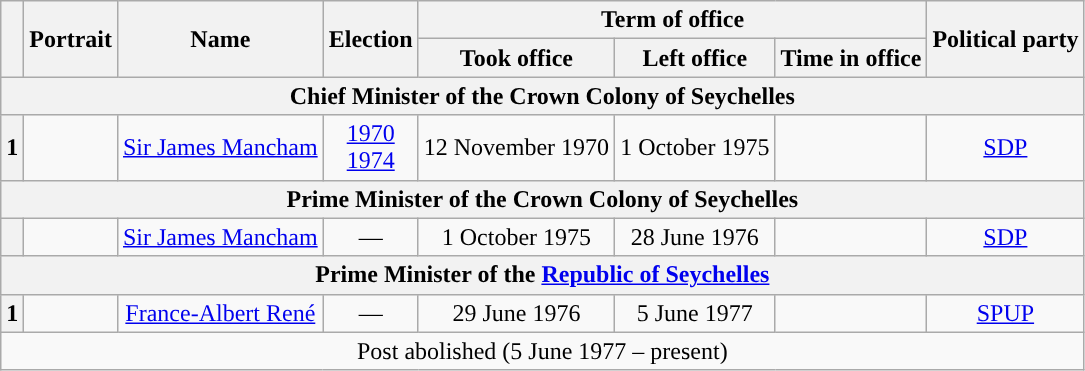<table class="wikitable" style="text-align:center">
<tr>
<th rowspan="2"></th>
<th rowspan="2">Portrait</th>
<th rowspan="2">Name<br></th>
<th rowspan="2">Election</th>
<th colspan="3">Term of office</th>
<th rowspan="2">Political party</th>
</tr>
<tr>
<th>Took office</th>
<th>Left office</th>
<th>Time in office</th>
</tr>
<tr>
<th colspan="8">Chief Minister of the Crown Colony of Seychelles</th>
</tr>
<tr>
<th style="background:">1</th>
<td></td>
<td><a href='#'>Sir James Mancham</a><br></td>
<td><a href='#'>1970</a><br><a href='#'>1974</a></td>
<td>12 November 1970</td>
<td>1 October 1975</td>
<td></td>
<td><a href='#'>SDP</a></td>
</tr>
<tr>
<th colspan="8">Prime Minister of the Crown Colony of Seychelles</th>
</tr>
<tr>
<th style="background:"></th>
<td></td>
<td><a href='#'>Sir James Mancham</a><br></td>
<td>—</td>
<td>1 October 1975</td>
<td>28 June 1976</td>
<td></td>
<td><a href='#'>SDP</a></td>
</tr>
<tr>
<th colspan="8">Prime Minister of the <a href='#'>Republic of Seychelles</a></th>
</tr>
<tr>
<th style="background:">1</th>
<td></td>
<td><a href='#'>France-Albert René</a><br></td>
<td>—</td>
<td>29 June 1976</td>
<td>5 June 1977</td>
<td></td>
<td><a href='#'>SPUP</a></td>
</tr>
<tr>
<td colspan="8">Post abolished (5 June 1977 – present)</td>
</tr>
</table>
